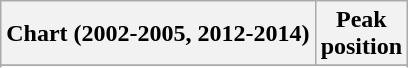<table class="wikitable sortable plainrowheaders" style="text-align:center">
<tr>
<th>Chart (2002-2005, 2012-2014)</th>
<th>Peak<br>position</th>
</tr>
<tr>
</tr>
<tr>
</tr>
</table>
